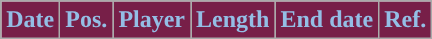<table class="wikitable plainrowheaders sortable">
<tr>
<th style="background:#771F48; color:#94BEE5; ">Date</th>
<th style="background:#771F48; color:#94BEE5; ">Pos.</th>
<th style="background:#771F48; color:#94BEE5; ">Player</th>
<th style="background:#771F48; color:#94BEE5; ">Length</th>
<th style="background:#771F48; color:#94BEE5; ">End date</th>
<th style="background:#771F48; color:#94BEE5; ">Ref.</th>
</tr>
</table>
